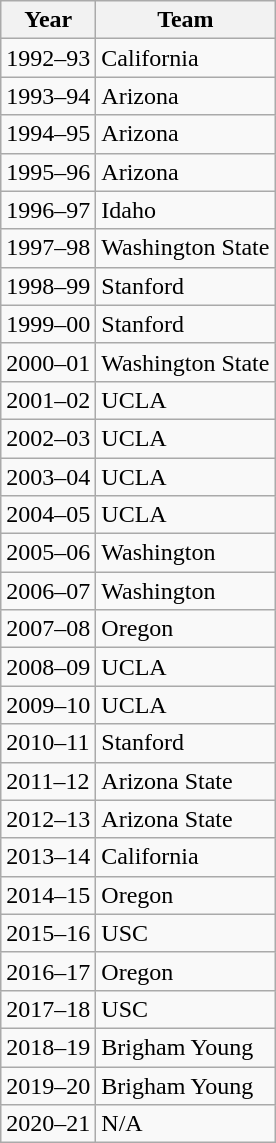<table class="wikitable">
<tr>
<th>Year</th>
<th>Team</th>
</tr>
<tr>
<td>1992–93</td>
<td>California</td>
</tr>
<tr>
<td>1993–94</td>
<td>Arizona</td>
</tr>
<tr>
<td>1994–95</td>
<td>Arizona</td>
</tr>
<tr>
<td>1995–96</td>
<td>Arizona</td>
</tr>
<tr>
<td>1996–97</td>
<td>Idaho</td>
</tr>
<tr>
<td>1997–98</td>
<td>Washington State</td>
</tr>
<tr>
<td>1998–99</td>
<td>Stanford</td>
</tr>
<tr>
<td>1999–00</td>
<td>Stanford</td>
</tr>
<tr>
<td>2000–01</td>
<td>Washington State</td>
</tr>
<tr>
<td>2001–02</td>
<td>UCLA</td>
</tr>
<tr>
<td>2002–03</td>
<td>UCLA</td>
</tr>
<tr>
<td>2003–04</td>
<td>UCLA</td>
</tr>
<tr>
<td>2004–05</td>
<td>UCLA</td>
</tr>
<tr>
<td>2005–06</td>
<td>Washington</td>
</tr>
<tr>
<td>2006–07</td>
<td>Washington</td>
</tr>
<tr>
<td>2007–08</td>
<td>Oregon</td>
</tr>
<tr>
<td>2008–09</td>
<td>UCLA</td>
</tr>
<tr>
<td>2009–10</td>
<td>UCLA</td>
</tr>
<tr>
<td>2010–11</td>
<td>Stanford</td>
</tr>
<tr>
<td>2011–12</td>
<td>Arizona State</td>
</tr>
<tr>
<td>2012–13</td>
<td>Arizona State</td>
</tr>
<tr>
<td>2013–14</td>
<td>California</td>
</tr>
<tr>
<td>2014–15</td>
<td>Oregon</td>
</tr>
<tr>
<td>2015–16</td>
<td>USC</td>
</tr>
<tr>
<td>2016–17</td>
<td>Oregon</td>
</tr>
<tr>
<td>2017–18</td>
<td>USC</td>
</tr>
<tr>
<td>2018–19</td>
<td>Brigham Young</td>
</tr>
<tr>
<td>2019–20</td>
<td>Brigham Young</td>
</tr>
<tr>
<td>2020–21</td>
<td>N/A</td>
</tr>
</table>
